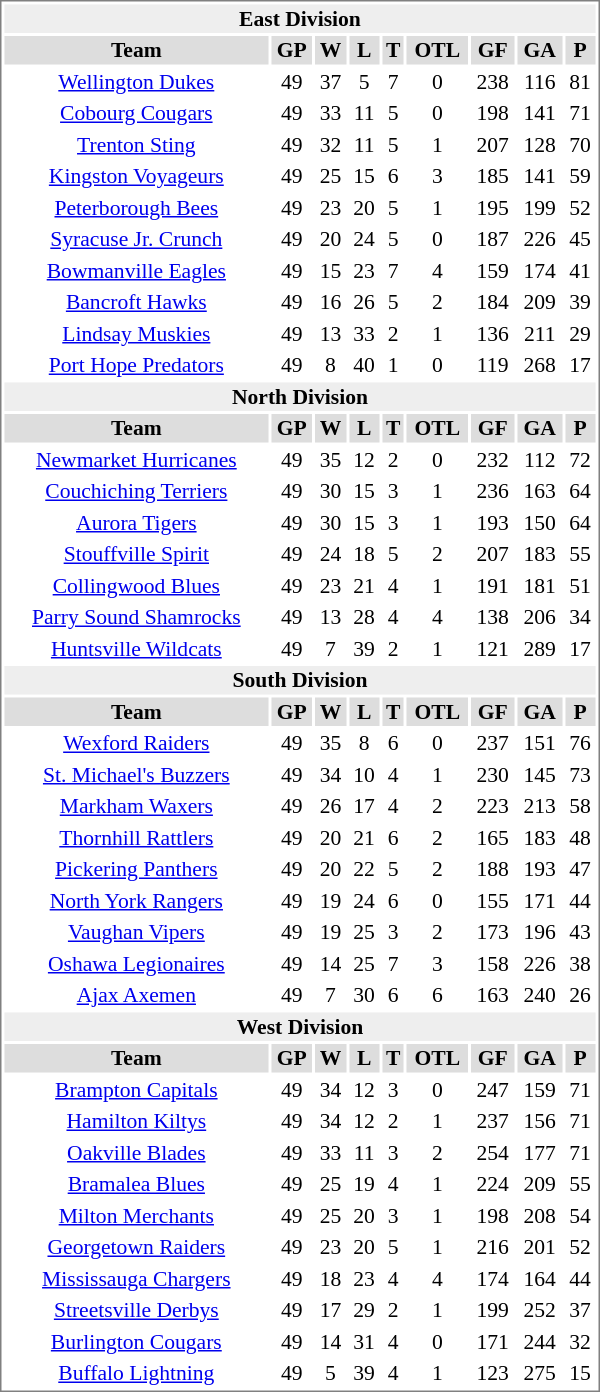<table cellpadding="0">
<tr align="left" style="vertical-align: top">
<td></td>
<td><br><table cellpadding="1" width="400px" style="font-size: 90%; border: 1px solid gray;">
<tr align="center"  bgcolor="#eeeeee">
<td colspan="11"><strong>East Division</strong></td>
</tr>
<tr align="center"  bgcolor="#dddddd">
<td><strong>Team</strong></td>
<td><strong>GP</strong></td>
<td><strong>W</strong></td>
<td><strong>L</strong></td>
<td><strong>T</strong></td>
<td><strong>OTL</strong></td>
<td><strong>GF</strong></td>
<td><strong>GA</strong></td>
<td><strong>P</strong></td>
</tr>
<tr align="center">
<td><a href='#'>Wellington Dukes</a></td>
<td>49</td>
<td>37</td>
<td>5</td>
<td>7</td>
<td>0</td>
<td>238</td>
<td>116</td>
<td>81</td>
</tr>
<tr align="center">
<td><a href='#'>Cobourg Cougars</a></td>
<td>49</td>
<td>33</td>
<td>11</td>
<td>5</td>
<td>0</td>
<td>198</td>
<td>141</td>
<td>71</td>
</tr>
<tr align="center">
<td><a href='#'>Trenton Sting</a></td>
<td>49</td>
<td>32</td>
<td>11</td>
<td>5</td>
<td>1</td>
<td>207</td>
<td>128</td>
<td>70</td>
</tr>
<tr align="center">
<td><a href='#'>Kingston Voyageurs</a></td>
<td>49</td>
<td>25</td>
<td>15</td>
<td>6</td>
<td>3</td>
<td>185</td>
<td>141</td>
<td>59</td>
</tr>
<tr align="center">
<td><a href='#'>Peterborough Bees</a></td>
<td>49</td>
<td>23</td>
<td>20</td>
<td>5</td>
<td>1</td>
<td>195</td>
<td>199</td>
<td>52</td>
</tr>
<tr align="center">
<td><a href='#'>Syracuse Jr. Crunch</a></td>
<td>49</td>
<td>20</td>
<td>24</td>
<td>5</td>
<td>0</td>
<td>187</td>
<td>226</td>
<td>45</td>
</tr>
<tr align="center">
<td><a href='#'>Bowmanville Eagles</a></td>
<td>49</td>
<td>15</td>
<td>23</td>
<td>7</td>
<td>4</td>
<td>159</td>
<td>174</td>
<td>41</td>
</tr>
<tr align="center">
<td><a href='#'>Bancroft Hawks</a></td>
<td>49</td>
<td>16</td>
<td>26</td>
<td>5</td>
<td>2</td>
<td>184</td>
<td>209</td>
<td>39</td>
</tr>
<tr align="center">
<td><a href='#'>Lindsay Muskies</a></td>
<td>49</td>
<td>13</td>
<td>33</td>
<td>2</td>
<td>1</td>
<td>136</td>
<td>211</td>
<td>29</td>
</tr>
<tr align="center">
<td><a href='#'>Port Hope Predators</a></td>
<td>49</td>
<td>8</td>
<td>40</td>
<td>1</td>
<td>0</td>
<td>119</td>
<td>268</td>
<td>17</td>
</tr>
<tr align="center"  bgcolor="#eeeeee">
<td colspan="11"><strong>North Division</strong></td>
</tr>
<tr align="center"  bgcolor="#dddddd">
<td><strong>Team</strong></td>
<td><strong>GP</strong></td>
<td><strong>W</strong></td>
<td><strong>L</strong></td>
<td><strong>T</strong></td>
<td><strong>OTL</strong></td>
<td><strong>GF</strong></td>
<td><strong>GA</strong></td>
<td><strong>P</strong></td>
</tr>
<tr align="center">
<td><a href='#'>Newmarket Hurricanes</a></td>
<td>49</td>
<td>35</td>
<td>12</td>
<td>2</td>
<td>0</td>
<td>232</td>
<td>112</td>
<td>72</td>
</tr>
<tr align="center">
<td><a href='#'>Couchiching Terriers</a></td>
<td>49</td>
<td>30</td>
<td>15</td>
<td>3</td>
<td>1</td>
<td>236</td>
<td>163</td>
<td>64</td>
</tr>
<tr align="center">
<td><a href='#'>Aurora Tigers</a></td>
<td>49</td>
<td>30</td>
<td>15</td>
<td>3</td>
<td>1</td>
<td>193</td>
<td>150</td>
<td>64</td>
</tr>
<tr align="center">
<td><a href='#'>Stouffville Spirit</a></td>
<td>49</td>
<td>24</td>
<td>18</td>
<td>5</td>
<td>2</td>
<td>207</td>
<td>183</td>
<td>55</td>
</tr>
<tr align="center">
<td><a href='#'>Collingwood Blues</a></td>
<td>49</td>
<td>23</td>
<td>21</td>
<td>4</td>
<td>1</td>
<td>191</td>
<td>181</td>
<td>51</td>
</tr>
<tr align="center">
<td><a href='#'>Parry Sound Shamrocks</a></td>
<td>49</td>
<td>13</td>
<td>28</td>
<td>4</td>
<td>4</td>
<td>138</td>
<td>206</td>
<td>34</td>
</tr>
<tr align="center">
<td><a href='#'>Huntsville Wildcats</a></td>
<td>49</td>
<td>7</td>
<td>39</td>
<td>2</td>
<td>1</td>
<td>121</td>
<td>289</td>
<td>17</td>
</tr>
<tr align="center"  bgcolor="#eeeeee">
<td colspan="11"><strong>South Division</strong></td>
</tr>
<tr align="center"  bgcolor="#dddddd">
<td><strong>Team</strong></td>
<td><strong>GP</strong></td>
<td><strong>W</strong></td>
<td><strong>L</strong></td>
<td><strong>T</strong></td>
<td><strong>OTL</strong></td>
<td><strong>GF</strong></td>
<td><strong>GA</strong></td>
<td><strong>P</strong></td>
</tr>
<tr align="center">
<td><a href='#'>Wexford Raiders</a></td>
<td>49</td>
<td>35</td>
<td>8</td>
<td>6</td>
<td>0</td>
<td>237</td>
<td>151</td>
<td>76</td>
</tr>
<tr align="center">
<td><a href='#'>St. Michael's Buzzers</a></td>
<td>49</td>
<td>34</td>
<td>10</td>
<td>4</td>
<td>1</td>
<td>230</td>
<td>145</td>
<td>73</td>
</tr>
<tr align="center">
<td><a href='#'>Markham Waxers</a></td>
<td>49</td>
<td>26</td>
<td>17</td>
<td>4</td>
<td>2</td>
<td>223</td>
<td>213</td>
<td>58</td>
</tr>
<tr align="center">
<td><a href='#'>Thornhill Rattlers</a></td>
<td>49</td>
<td>20</td>
<td>21</td>
<td>6</td>
<td>2</td>
<td>165</td>
<td>183</td>
<td>48</td>
</tr>
<tr align="center">
<td><a href='#'>Pickering Panthers</a></td>
<td>49</td>
<td>20</td>
<td>22</td>
<td>5</td>
<td>2</td>
<td>188</td>
<td>193</td>
<td>47</td>
</tr>
<tr align="center">
<td><a href='#'>North York Rangers</a></td>
<td>49</td>
<td>19</td>
<td>24</td>
<td>6</td>
<td>0</td>
<td>155</td>
<td>171</td>
<td>44</td>
</tr>
<tr align="center">
<td><a href='#'>Vaughan Vipers</a></td>
<td>49</td>
<td>19</td>
<td>25</td>
<td>3</td>
<td>2</td>
<td>173</td>
<td>196</td>
<td>43</td>
</tr>
<tr align="center">
<td><a href='#'>Oshawa Legionaires</a></td>
<td>49</td>
<td>14</td>
<td>25</td>
<td>7</td>
<td>3</td>
<td>158</td>
<td>226</td>
<td>38</td>
</tr>
<tr align="center">
<td><a href='#'>Ajax Axemen</a></td>
<td>49</td>
<td>7</td>
<td>30</td>
<td>6</td>
<td>6</td>
<td>163</td>
<td>240</td>
<td>26</td>
</tr>
<tr align="center"  bgcolor="#eeeeee">
<td colspan="11"><strong>West Division</strong></td>
</tr>
<tr align="center"  bgcolor="#dddddd">
<td><strong>Team</strong></td>
<td><strong>GP</strong></td>
<td><strong>W</strong></td>
<td><strong>L</strong></td>
<td><strong>T</strong></td>
<td><strong>OTL</strong></td>
<td><strong>GF</strong></td>
<td><strong>GA</strong></td>
<td><strong>P</strong></td>
</tr>
<tr align="center">
<td><a href='#'>Brampton Capitals</a></td>
<td>49</td>
<td>34</td>
<td>12</td>
<td>3</td>
<td>0</td>
<td>247</td>
<td>159</td>
<td>71</td>
</tr>
<tr align="center">
<td><a href='#'>Hamilton Kiltys</a></td>
<td>49</td>
<td>34</td>
<td>12</td>
<td>2</td>
<td>1</td>
<td>237</td>
<td>156</td>
<td>71</td>
</tr>
<tr align="center">
<td><a href='#'>Oakville Blades</a></td>
<td>49</td>
<td>33</td>
<td>11</td>
<td>3</td>
<td>2</td>
<td>254</td>
<td>177</td>
<td>71</td>
</tr>
<tr align="center">
<td><a href='#'>Bramalea Blues</a></td>
<td>49</td>
<td>25</td>
<td>19</td>
<td>4</td>
<td>1</td>
<td>224</td>
<td>209</td>
<td>55</td>
</tr>
<tr align="center">
<td><a href='#'>Milton Merchants</a></td>
<td>49</td>
<td>25</td>
<td>20</td>
<td>3</td>
<td>1</td>
<td>198</td>
<td>208</td>
<td>54</td>
</tr>
<tr align="center">
<td><a href='#'>Georgetown Raiders</a></td>
<td>49</td>
<td>23</td>
<td>20</td>
<td>5</td>
<td>1</td>
<td>216</td>
<td>201</td>
<td>52</td>
</tr>
<tr align="center">
<td><a href='#'>Mississauga Chargers</a></td>
<td>49</td>
<td>18</td>
<td>23</td>
<td>4</td>
<td>4</td>
<td>174</td>
<td>164</td>
<td>44</td>
</tr>
<tr align="center">
<td><a href='#'>Streetsville Derbys</a></td>
<td>49</td>
<td>17</td>
<td>29</td>
<td>2</td>
<td>1</td>
<td>199</td>
<td>252</td>
<td>37</td>
</tr>
<tr align="center">
<td><a href='#'>Burlington Cougars</a></td>
<td>49</td>
<td>14</td>
<td>31</td>
<td>4</td>
<td>0</td>
<td>171</td>
<td>244</td>
<td>32</td>
</tr>
<tr align="center">
<td><a href='#'>Buffalo Lightning</a></td>
<td>49</td>
<td>5</td>
<td>39</td>
<td>4</td>
<td>1</td>
<td>123</td>
<td>275</td>
<td>15</td>
</tr>
</table>
</td>
</tr>
</table>
